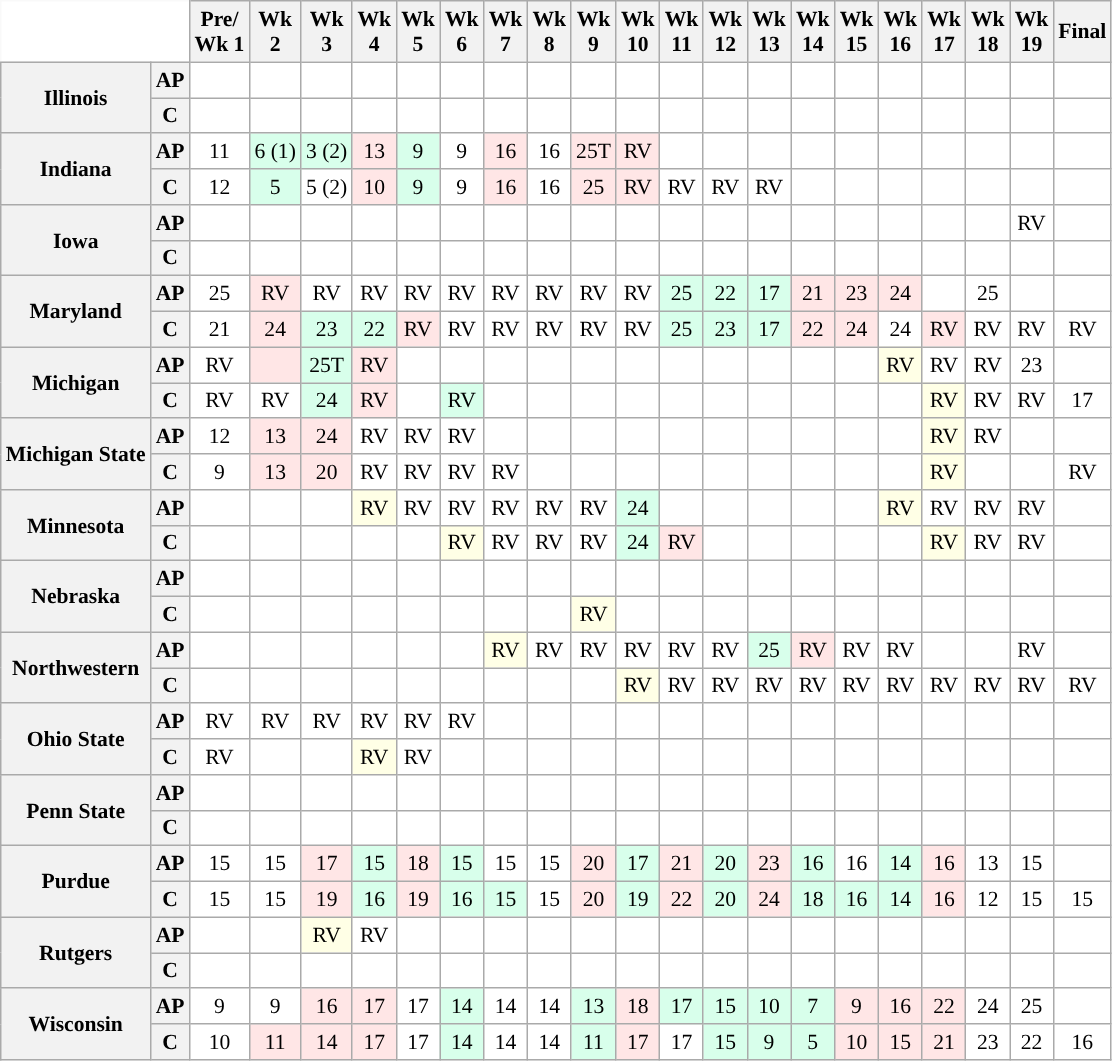<table class="wikitable" style="white-space:nowrap;font-size:90%;text-align:center;">
<tr>
<th colspan=2 style="background:white; border-top-style:hidden; border-left-style:hidden;"> </th>
<th>Pre/<br>Wk 1</th>
<th>Wk<br>2</th>
<th>Wk<br>3</th>
<th>Wk<br>4</th>
<th>Wk<br>5</th>
<th>Wk<br>6</th>
<th>Wk<br>7</th>
<th>Wk<br>8</th>
<th>Wk<br>9</th>
<th>Wk<br>10</th>
<th>Wk<br>11</th>
<th>Wk<br>12</th>
<th>Wk<br>13</th>
<th>Wk<br>14</th>
<th>Wk<br>15</th>
<th>Wk<br>16</th>
<th>Wk<br>17</th>
<th>Wk<br>18</th>
<th>Wk<br>19</th>
<th>Final</th>
</tr>
<tr>
<th rowspan=2 style="background:#">Illinois</th>
<th>AP</th>
<td style="background:#FFF;"></td>
<td style="background:#FFF;"></td>
<td style="background:#FFF;"></td>
<td style="background:#FFF;"></td>
<td style="background:#FFF;"></td>
<td style="background:#FFF;"></td>
<td style="background:#FFF;"></td>
<td style="background:#FFF;"></td>
<td style="background:#FFF;"></td>
<td style="background:#FFF;"></td>
<td style="background:#FFF;"></td>
<td style="background:#FFF;"></td>
<td style="background:#FFF;"></td>
<td style="background:#FFF;"></td>
<td style="background:#FFF;"></td>
<td style="background:#FFF;"></td>
<td style="background:#FFF;"></td>
<td style="background:#FFF;"></td>
<td style="background:#FFF;"></td>
<td style="background:#FFF;"></td>
</tr>
<tr>
<th>C</th>
<td style="background:#FFF;"></td>
<td style="background:#FFF;"></td>
<td style="background:#FFF;"></td>
<td style="background:#FFF;"></td>
<td style="background:#FFF;"></td>
<td style="background:#FFF;"></td>
<td style="background:#FFF;"></td>
<td style="background:#FFF;"></td>
<td style="background:#FFF;"></td>
<td style="background:#FFF;"></td>
<td style="background:#FFF;"></td>
<td style="background:#FFF;"></td>
<td style="background:#FFF;"></td>
<td style="background:#FFF;"></td>
<td style="background:#FFF;"></td>
<td style="background:#FFF;"></td>
<td style="background:#FFF;"></td>
<td style="background:#FFF;"></td>
<td style="background:#FFF;"></td>
<td style="background:#FFF;"></td>
</tr>
<tr>
<th rowspan=2 style=>Indiana</th>
<th>AP</th>
<td style="background:#FFF;">11</td>
<td style="background:#d8ffeb;">6 (1)</td>
<td style="background:#d8ffeb;">3 (2)</td>
<td style="background:#FFE6E6;">13</td>
<td style="background:#d8ffeb;">9</td>
<td style="background:#FFF;">9</td>
<td style="background:#FFe6e6;">16</td>
<td style="background:#FFF;">16</td>
<td style="background:#FFe6e6;">25T</td>
<td style="background:#FFe6e6;">RV</td>
<td style="background:#FFF;"></td>
<td style="background:#FFF;"></td>
<td style="background:#FFF;"></td>
<td style="background:#FFF;"></td>
<td style="background:#FFF;"></td>
<td style="background:#FFF;"></td>
<td style="background:#FFF;"></td>
<td style="background:#FFF;"></td>
<td style="background:#FFF;"></td>
<td style="background:#FFF;"></td>
</tr>
<tr>
<th>C</th>
<td style="background:#FFF;">12</td>
<td style="background:#d8ffeb;">5</td>
<td style="background:#FFF;">5 (2)</td>
<td style="background:#FFe6e6;">10</td>
<td style="background:#d8ffeb;">9</td>
<td style="background:#FFF;">9</td>
<td style="background:#FFe6e6;">16</td>
<td style="background:#FFF;">16</td>
<td style="background:#FFe6e6;">25</td>
<td style="background:#FFe6e6;">RV</td>
<td style="background:#FFF;">RV</td>
<td style="background:#FFF;">RV</td>
<td style="background:#FFF;">RV</td>
<td style="background:#FFF;"></td>
<td style="background:#FFF;"></td>
<td style="background:#FFF;"></td>
<td style="background:#FFF;"></td>
<td style="background:#FFF;"></td>
<td style="background:#FFF;"></td>
<td style="background:#FFF;"></td>
</tr>
<tr>
<th rowspan=2 style=>Iowa</th>
<th>AP</th>
<td style="background:#FFF;"></td>
<td style="background:#FFF;"></td>
<td style="background:#FFF;"></td>
<td style="background:#FFF;"></td>
<td style="background:#FFF;"></td>
<td style="background:#FFF;"></td>
<td style="background:#FFF;"></td>
<td style="background:#FFF;"></td>
<td style="background:#FFF;"></td>
<td style="background:#FFF;"></td>
<td style="background:#FFF;"></td>
<td style="background:#FFF;"></td>
<td style="background:#FFF;"></td>
<td style="background:#FFF;"></td>
<td style="background:#FFF;"></td>
<td style="background:#FFF;"></td>
<td style="background:#FFF;"></td>
<td style="background:#FFF;"></td>
<td style="background:#FFF;">RV</td>
<td style="background:#FFF;"></td>
</tr>
<tr>
<th>C</th>
<td style="background:#FFF;"></td>
<td style="background:#FFF;"></td>
<td style="background:#FFF;"></td>
<td style="background:#FFF;"></td>
<td style="background:#FFF;"></td>
<td style="background:#FFF;"></td>
<td style="background:#FFF;"></td>
<td style="background:#FFF;"></td>
<td style="background:#FFF;"></td>
<td style="background:#FFF;"></td>
<td style="background:#FFF;"></td>
<td style="background:#FFF;"></td>
<td style="background:#FFF;"></td>
<td style="background:#FFF;"></td>
<td style="background:#FFF;"></td>
<td style="background:#FFF;"></td>
<td style="background:#FFF;"></td>
<td style="background:#FFF;"></td>
<td style="background:#FFF;"></td>
<td style="background:#FFF;"></td>
</tr>
<tr>
<th rowspan=2 style=>Maryland</th>
<th>AP</th>
<td style="background:#FFF;">25</td>
<td style="background:#FFe6e6;">RV</td>
<td style="background:#FFF;">RV</td>
<td style="background:#FFF;">RV</td>
<td style="background:#FFF;">RV</td>
<td style="background:#FFF;">RV</td>
<td style="background:#FFF;">RV</td>
<td style="background:#FFF;">RV</td>
<td style="background:#FFF;">RV</td>
<td style="background:#FFF;">RV</td>
<td style="background:#d8ffeb;">25</td>
<td style="background:#d8ffeb;">22</td>
<td style="background:#d8ffeb;">17</td>
<td style="background:#FFe6e6;">21</td>
<td style="background:#FFe6e6;">23</td>
<td style="background:#FFe6e6;">24</td>
<td style="background:#FFF;"></td>
<td style="background:#FFF;">25</td>
<td style="background:#FFF;"></td>
<td style="background:#FFF;"></td>
</tr>
<tr>
<th>C</th>
<td style="background:#FFF;">21</td>
<td style="background:#FFe6e6;">24</td>
<td style="background:#d8ffeb;">23</td>
<td style="background:#d8ffeb;">22</td>
<td style="background:#FFe6e6;">RV</td>
<td style="background:#FFF;">RV</td>
<td style="background:#FFF;">RV</td>
<td style="background:#FFF;">RV</td>
<td style="background:#FFF;">RV</td>
<td style="background:#FFF;">RV</td>
<td style="background:#d8ffeb;">25</td>
<td style="background:#d8ffeb;">23</td>
<td style="background:#d8ffeb;">17</td>
<td style="background:#FFe6e6;">22</td>
<td style="background:#FFe6e6;">24</td>
<td style="background:#FFF;">24</td>
<td style="background:#FFe6e6;">RV</td>
<td style="background:#FFF;">RV</td>
<td style="background:#FFF;">RV</td>
<td style="background:#FFF;">RV</td>
</tr>
<tr>
<th rowspan=2 style=>Michigan</th>
<th>AP</th>
<td style="background:#FFF;">RV</td>
<td style="background:#FFe6e6;"></td>
<td style="background:#d8ffeb;">25T</td>
<td style="background:#FFe6e6;">RV</td>
<td style="background:#FFF;"></td>
<td style="background:#FFF;"></td>
<td style="background:#FFF;"></td>
<td style="background:#FFF;"></td>
<td style="background:#FFF;"></td>
<td style="background:#FFF;"></td>
<td style="background:#FFF;"></td>
<td style="background:#FFF;"></td>
<td style="background:#FFF;"></td>
<td style="background:#FFF;"></td>
<td style="background:#FFF;"></td>
<td style="background:#ffffe6;">RV</td>
<td style="background:#FFF;">RV</td>
<td style="background:#FFF;">RV</td>
<td style="background:#FFF;">23</td>
<td style="background:#FFF;"></td>
</tr>
<tr>
<th>C</th>
<td style="background:#FFF;">RV</td>
<td style="background:#FFF;">RV</td>
<td style="background:#d8ffeb;">24</td>
<td style="background:#FFe6e6;">RV</td>
<td style="background:#FFF;"></td>
<td style="background:#d8ffeb;">RV</td>
<td style="background:#FFF;"></td>
<td style="background:#FFF;"></td>
<td style="background:#FFF;"></td>
<td style="background:#FFF;"></td>
<td style="background:#FFF;"></td>
<td style="background:#FFF;"></td>
<td style="background:#FFF;"></td>
<td style="background:#FFF;"></td>
<td style="background:#FFF;"></td>
<td style="background:#FFF;"></td>
<td style="background:#ffffe6;">RV</td>
<td style="background:#FFF;">RV</td>
<td style="background:#FFF;">RV</td>
<td style="background:#FFF;">17</td>
</tr>
<tr>
<th rowspan=2 style=>Michigan State</th>
<th>AP</th>
<td style="background:#FFF;">12</td>
<td style="background:#FFe6e6;">13</td>
<td style="background:#FFe6e6;">24</td>
<td style="background:#FFF;">RV</td>
<td style="background:#FFF;">RV</td>
<td style="background:#FFF;">RV</td>
<td style="background:#FFF;"></td>
<td style="background:#FFF;"></td>
<td style="background:#FFF;"></td>
<td style="background:#FFF;"></td>
<td style="background:#FFF;"></td>
<td style="background:#FFF;"></td>
<td style="background:#FFF;"></td>
<td style="background:#FFF;"></td>
<td style="background:#FFF;"></td>
<td style="background:#FFF;"></td>
<td style="background:#ffffe6;">RV</td>
<td style="background:#FFF;">RV</td>
<td style="background:#FFF;"></td>
<td style="background:#FFF;"></td>
</tr>
<tr>
<th>C</th>
<td style="background:#FFF;">9</td>
<td style="background:#FFe6e6;">13</td>
<td style="background:#FFe6e6;">20</td>
<td style="background:#FFF;">RV</td>
<td style="background:#FFF;">RV</td>
<td style="background:#FFF;">RV</td>
<td style="background:#FFF;">RV</td>
<td style="background:#FFF;"></td>
<td style="background:#FFF;"></td>
<td style="background:#FFF;"></td>
<td style="background:#FFF;"></td>
<td style="background:#FFF;"></td>
<td style="background:#FFF;"></td>
<td style="background:#FFF;"></td>
<td style="background:#FFF;"></td>
<td style="background:#FFF;"></td>
<td style="background:#ffffe6;">RV</td>
<td style="background:#FFF;"></td>
<td style="background:#FFF;"></td>
<td style="background:#FFF;">RV</td>
</tr>
<tr>
<th rowspan=2 style=>Minnesota</th>
<th>AP</th>
<td style="background:#FFF;"></td>
<td style="background:#FFF;"></td>
<td style="background:#FFF;"></td>
<td style="background:#ffffe6;">RV</td>
<td style="background:#FFF;">RV</td>
<td style="background:#FFF;">RV</td>
<td style="background:#FFF;">RV</td>
<td style="background:#FFF;">RV</td>
<td style="background:#FFF;">RV</td>
<td style="background:#d8ffeb;">24</td>
<td style="background:#fff"></td>
<td style="background:#FFF;"></td>
<td style="background:#FFF;"></td>
<td style="background:#FFF;"></td>
<td style="background:#FFF;"></td>
<td style="background:#ffffe6;">RV</td>
<td style="background:#FFF;">RV</td>
<td style="background:#FFF;">RV</td>
<td style="background:#FFF;">RV</td>
<td style="background:#FFF;"></td>
</tr>
<tr>
<th>C</th>
<td style="background:#FFF;"></td>
<td style="background:#FFF;"></td>
<td style="background:#FFF;"></td>
<td style="background:#FFF;"></td>
<td style="background:#FFF;"></td>
<td style="background:#ffffe6;">RV</td>
<td style="background:#FFF;">RV</td>
<td style="background:#FFF;">RV</td>
<td style="background:#FFF;">RV</td>
<td style="background:#d8ffeb;">24</td>
<td style="background:#FFe6e6;">RV</td>
<td style="background:#FFF;"></td>
<td style="background:#FFF;"></td>
<td style="background:#FFF;"></td>
<td style="background:#FFF;"></td>
<td style="background:#FFF;"></td>
<td style="background:#ffffe6;">RV</td>
<td style="background:#FFF;">RV</td>
<td style="background:#FFF;">RV</td>
<td style="background:#FFF;"></td>
</tr>
<tr>
<th rowspan=2 style=>Nebraska</th>
<th>AP</th>
<td style="background:#FFF;"></td>
<td style="background:#FFF;"></td>
<td style="background:#FFF;"></td>
<td style="background:#FFF;"></td>
<td style="background:#FFF;"></td>
<td style="background:#FFF;"></td>
<td style="background:#FFF;"></td>
<td style="background:#FFF;"></td>
<td style="background:#FFF;"></td>
<td style="background:#FFF;"></td>
<td style="background:#FFF;"></td>
<td style="background:#FFF;"></td>
<td style="background:#FFF;"></td>
<td style="background:#FFF;"></td>
<td style="background:#FFF;"></td>
<td style="background:#FFF;"></td>
<td style="background:#FFF;"></td>
<td style="background:#FFF;"></td>
<td style="background:#FFF;"></td>
<td style="background:#FFF;"></td>
</tr>
<tr>
<th>C</th>
<td style="background:#FFF;"></td>
<td style="background:#FFF;"></td>
<td style="background:#FFF;"></td>
<td style="background:#FFF;"></td>
<td style="background:#FFF;"></td>
<td style="background:#FFF;"></td>
<td style="background:#FFF;"></td>
<td style="background:#FFF;"></td>
<td style="background:#ffffe6;">RV</td>
<td style="background:#FFF;"></td>
<td style="background:#FFF;"></td>
<td style="background:#FFF;"></td>
<td style="background:#FFF;"></td>
<td style="background:#FFF;"></td>
<td style="background:#FFF;"></td>
<td style="background:#FFF;"></td>
<td style="background:#FFF;"></td>
<td style="background:#FFF;"></td>
<td style="background:#FFF;"></td>
<td style="background:#FFF;"></td>
</tr>
<tr>
<th rowspan=2 style=>Northwestern</th>
<th>AP</th>
<td style="background:#FFF;"></td>
<td style="background:#FFF;"></td>
<td style="background:#FFF;"></td>
<td style="background:#FFF;"></td>
<td style="background:#FFF;"></td>
<td style="background:#FFF;"></td>
<td style="background:#ffffe6;">RV</td>
<td style="background:#FFF;">RV</td>
<td style="background:#FFF;">RV</td>
<td style="background:#FFF;">RV</td>
<td style="background:#FFF;">RV</td>
<td style="background:#FFF;">RV</td>
<td style="background:#d8ffeb;">25</td>
<td style="background:#FFe6e6;">RV</td>
<td style="background:#FFF;">RV</td>
<td style="background:#FFF;">RV</td>
<td style="background:#FFF;"></td>
<td style="background:#FFF;"></td>
<td style="background:#FFF;">RV</td>
<td style="background:#FFF;"></td>
</tr>
<tr>
<th>C</th>
<td style="background:#FFF;"></td>
<td style="background:#FFF;"></td>
<td style="background:#FFF;"></td>
<td style="background:#FFF;"></td>
<td style="background:#FFF;"></td>
<td style="background:#FFF;"></td>
<td style="background:#FFF;"></td>
<td style="background:#FFF;"></td>
<td style="background:#FFF;"></td>
<td style="background:#ffffe6;">RV</td>
<td style="background:#FFF;">RV</td>
<td style="background:#FFF;">RV</td>
<td style="background:#FFF;">RV</td>
<td style="background:#FFF;">RV</td>
<td style="background:#FFF;">RV</td>
<td style="background:#FFF;">RV</td>
<td style="background:#FFF;">RV</td>
<td style="background:#FFF;">RV</td>
<td style="background:#FFF;">RV</td>
<td style="background:#FFF;">RV</td>
</tr>
<tr>
<th rowspan=2 style=>Ohio State</th>
<th>AP</th>
<td style="background:#FFF;">RV</td>
<td style="background:#FFF;">RV</td>
<td style="background:#FFF;">RV</td>
<td style="background:#FFF;">RV</td>
<td style="background:#FFF;">RV</td>
<td style="background:#FFF;">RV</td>
<td style="background:#FFF;"></td>
<td style="background:#FFF;"></td>
<td style="background:#FFF;"></td>
<td style="background:#FFF;"></td>
<td style="background:#FFF;"></td>
<td style="background:#FFF;"></td>
<td style="background:#FFF;"></td>
<td style="background:#FFF;"></td>
<td style="background:#FFF;"></td>
<td style="background:#FFF;"></td>
<td style="background:#FFF;"></td>
<td style="background:#FFF;"></td>
<td style="background:#FFF;"></td>
<td style="background:#FFF;"></td>
</tr>
<tr>
<th>C</th>
<td style="background:#FFF;">RV</td>
<td style="background:#FFf;"></td>
<td style="background:#FFF;"></td>
<td style="background:#ffffe6;">RV</td>
<td style="background:#FFF;">RV</td>
<td style="background:#FFF;"></td>
<td style="background:#FFF;"></td>
<td style="background:#FFF;"></td>
<td style="background:#FFF;"></td>
<td style="background:#FFF;"></td>
<td style="background:#FFF;"></td>
<td style="background:#FFF;"></td>
<td style="background:#FFF;"></td>
<td style="background:#FFF;"></td>
<td style="background:#FFF;"></td>
<td style="background:#FFF;"></td>
<td style="background:#FFF;"></td>
<td style="background:#FFF;"></td>
<td style="background:#FFF;"></td>
<td style="background:#FFF;"></td>
</tr>
<tr>
<th rowspan=2 style=>Penn State</th>
<th>AP</th>
<td style="background:#FFF;"></td>
<td style="background:#FFF;"></td>
<td style="background:#FFF;"></td>
<td style="background:#FFF;"></td>
<td style="background:#FFF;"></td>
<td style="background:#FFF;"></td>
<td style="background:#FFF;"></td>
<td style="background:#FFF;"></td>
<td style="background:#FFF;"></td>
<td style="background:#FFF;"></td>
<td style="background:#FFF;"></td>
<td style="background:#FFF;"></td>
<td style="background:#FFF;"></td>
<td style="background:#FFF;"></td>
<td style="background:#FFF;"></td>
<td style="background:#FFF;"></td>
<td style="background:#FFF;"></td>
<td style="background:#FFF;"></td>
<td style="background:#FFF;"></td>
<td style="background:#FFF;"></td>
</tr>
<tr>
<th>C</th>
<td style="background:#FFF;"></td>
<td style="background:#FFF;"></td>
<td style="background:#FFF;"></td>
<td style="background:#FFF;"></td>
<td style="background:#FFF;"></td>
<td style="background:#FFF;"></td>
<td style="background:#FFF;"></td>
<td style="background:#FFF;"></td>
<td style="background:#FFF;"></td>
<td style="background:#FFF;"></td>
<td style="background:#FFF;"></td>
<td style="background:#FFF;"></td>
<td style="background:#FFF;"></td>
<td style="background:#FFF;"></td>
<td style="background:#FFF;"></td>
<td style="background:#FFF;"></td>
<td style="background:#FFF;"></td>
<td style="background:#FFF;"></td>
<td style="background:#FFF;"></td>
<td style="background:#FFF;"></td>
</tr>
<tr>
<th rowspan=2 style=>Purdue</th>
<th>AP</th>
<td style="background:#FFF;">15</td>
<td style="background:#FFF;">15</td>
<td style="background:#FFe6e6;">17</td>
<td style="background:#d8ffeb;">15</td>
<td style="background:#FFe6e6;">18</td>
<td style="background:#d8ffeb;">15</td>
<td style="background:#FFF;">15</td>
<td style="background:#FFF;">15</td>
<td style="background:#FFe6e6;">20</td>
<td style="background:#d8ffeb">17</td>
<td style="background:#FFe6e6;">21</td>
<td style="background:#d8ffeb;">20</td>
<td style="background:#FFe6e6;">23</td>
<td style="background:#d8ffeb;">16</td>
<td style="background:#FFF;">16</td>
<td style="background:#d8ffeb;">14</td>
<td style="background:#FFe6e6;">16</td>
<td style="background:#FFF;">13</td>
<td style="background:#FFF;">15</td>
<td style="background:#FFF;"></td>
</tr>
<tr>
<th>C</th>
<td style="background:#FFF;">15</td>
<td style="background:#FFF;">15</td>
<td style="background:#FFe6e6;">19</td>
<td style="background:#d8ffeb;">16</td>
<td style="background:#FFe6e6;">19</td>
<td style="background:#d8ffeb;">16</td>
<td style="background:#d8ffeb;">15</td>
<td style="background:#FFF;">15</td>
<td style="background:#FFe6e6;">20</td>
<td style="background:#d8ffeb;">19</td>
<td style="background:#FFe6e6;">22</td>
<td style="background:#d8ffeb;">20</td>
<td style="background:#FFe6e6;">24</td>
<td style="background:#d8ffeb;">18</td>
<td style="background:#d8ffeb;">16</td>
<td style="background:#d8ffeb;">14</td>
<td style="background:#FFe6e6;">16</td>
<td style="background:#FFF;">12</td>
<td style="background:#FFF;">15</td>
<td style="background:#FFF;">15</td>
</tr>
<tr>
<th rowspan=2 style=>Rutgers</th>
<th>AP</th>
<td style="background:#FFF;"></td>
<td style="background:#FFF;"></td>
<td style="background:#ffffe6;">RV</td>
<td style="background:#FFF;">RV</td>
<td style="background:#FFF;"></td>
<td style="background:#FFF;"></td>
<td style="background:#FFF;"></td>
<td style="background:#FFF;"></td>
<td style="background:#FFF;"></td>
<td style="background:#FFF;"></td>
<td style="background:#FFF;"></td>
<td style="background:#FFF;"></td>
<td style="background:#FFF;"></td>
<td style="background:#FFF;"></td>
<td style="background:#FFF;"></td>
<td style="background:#FFF;"></td>
<td style="background:#FFF;"></td>
<td style="background:#FFF;"></td>
<td style="background:#FFF;"></td>
<td style="background:#FFF;"></td>
</tr>
<tr>
<th>C</th>
<td style="background:#FFF;"></td>
<td style="background:#FFF;"></td>
<td style="background:#FFF;"></td>
<td style="background:#FFF;"></td>
<td style="background:#FFF;"></td>
<td style="background:#FFF;"></td>
<td style="background:#FFF;"></td>
<td style="background:#FFF;"></td>
<td style="background:#FFF;"></td>
<td style="background:#FFF;"></td>
<td style="background:#FFF;"></td>
<td style="background:#FFF;"></td>
<td style="background:#FFF;"></td>
<td style="background:#FFF;"></td>
<td style="background:#FFF;"></td>
<td style="background:#FFF;"></td>
<td style="background:#FFF;"></td>
<td style="background:#FFF;"></td>
<td style="background:#FFF;"></td>
<td style="background:#FFF;"></td>
</tr>
<tr>
<th rowspan=2 style=>Wisconsin</th>
<th>AP</th>
<td style="background:#FFF;">9</td>
<td style="background:#FFF;">9</td>
<td style="background:#FFe6e6;">16</td>
<td style="background:#FFe6e6;">17</td>
<td style="background:#FFF;">17</td>
<td style="background:#d8ffeb;">14</td>
<td style="background:#FFF;">14</td>
<td style="background:#FFF;">14</td>
<td style="background:#d8ffeb;">13</td>
<td style="background:#FFe6e6;">18</td>
<td style="background:#d8ffeb">17</td>
<td style="background:#d8ffeb;">15</td>
<td style="background:#d8ffeb;">10</td>
<td style="background:#d8ffeb">7</td>
<td style="background:#FFe6e6;">9</td>
<td style="background:#FFe6e6;">16</td>
<td style="background:#FFe6e6;">22</td>
<td style="background:#FFF;">24</td>
<td style="background:#FFF;">25</td>
<td style="background:#FFF;"></td>
</tr>
<tr>
<th>C</th>
<td style="background:#FFF;">10</td>
<td style="background:#FFe6e6;">11</td>
<td style="background:#FFe6e6;">14</td>
<td style="background:#FFe6e6;">17</td>
<td style="background:#FFF;">17</td>
<td style="background:#d8ffeb;">14</td>
<td style="background:#FFF;">14</td>
<td style="background:#FFF;">14</td>
<td style="background:#d8ffeb;">11</td>
<td style="background:#FFe6e6;">17</td>
<td style="background:#FFF;">17</td>
<td style="background:#d8ffeb;">15</td>
<td style="background:#d8ffeb;">9</td>
<td style="background:#d8ffeb;">5</td>
<td style="background:#Ffe6e6;">10</td>
<td style="background:#FFe6e6;">15</td>
<td style="background:#FFe6e6;">21</td>
<td style="background:#FFF;">23</td>
<td style="background:#FFF;">22</td>
<td style="background:#FFF;">16</td>
</tr>
</table>
